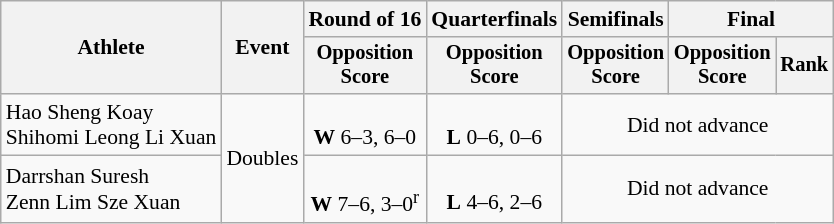<table class="wikitable" style="font-size:90%">
<tr>
<th rowspan=2>Athlete</th>
<th rowspan=2>Event</th>
<th>Round of 16</th>
<th>Quarterfinals</th>
<th>Semifinals</th>
<th colspan=2>Final</th>
</tr>
<tr style="font-size:95%">
<th>Opposition<br>Score</th>
<th>Opposition<br>Score</th>
<th>Opposition<br>Score</th>
<th>Opposition<br>Score</th>
<th>Rank</th>
</tr>
<tr align=center>
<td align=left>Hao Sheng Koay<br>Shihomi Leong Li Xuan</td>
<td rowspan=2>Doubles</td>
<td><br><strong>W</strong> 6–3, 6–0</td>
<td><br><strong>L</strong> 0–6, 0–6</td>
<td colspan=3>Did not advance</td>
</tr>
<tr align=center>
<td align=left>Darrshan Suresh<br>Zenn Lim Sze Xuan</td>
<td><br><strong>W</strong> 7–6, 3–0<sup>r</sup></td>
<td><br><strong>L</strong> 4–6, 2–6</td>
<td colspan=3>Did not advance</td>
</tr>
</table>
